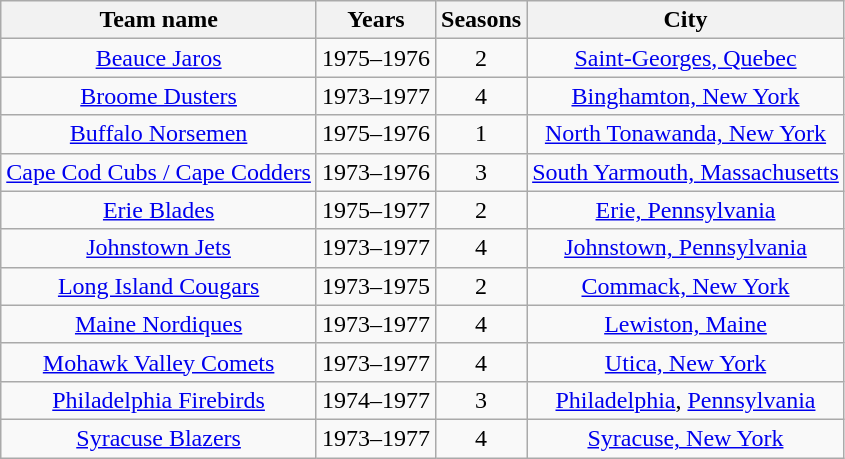<table class="wikitable">
<tr>
<th>Team name</th>
<th>Years</th>
<th>Seasons</th>
<th>City</th>
</tr>
<tr align="center">
<td><a href='#'>Beauce Jaros</a></td>
<td>1975–1976</td>
<td>2</td>
<td><a href='#'>Saint-Georges, Quebec</a></td>
</tr>
<tr align="center">
<td><a href='#'>Broome Dusters</a></td>
<td>1973–1977</td>
<td>4</td>
<td><a href='#'>Binghamton, New York</a></td>
</tr>
<tr align="center">
<td><a href='#'>Buffalo Norsemen</a></td>
<td>1975–1976</td>
<td>1</td>
<td><a href='#'>North Tonawanda, New York</a></td>
</tr>
<tr align="center">
<td><a href='#'>Cape Cod Cubs / Cape Codders</a></td>
<td>1973–1976</td>
<td>3</td>
<td><a href='#'>South Yarmouth, Massachusetts</a></td>
</tr>
<tr align="center">
<td><a href='#'>Erie Blades</a></td>
<td>1975–1977</td>
<td>2</td>
<td><a href='#'>Erie, Pennsylvania</a></td>
</tr>
<tr align="center">
<td><a href='#'>Johnstown Jets</a></td>
<td>1973–1977</td>
<td>4</td>
<td><a href='#'>Johnstown, Pennsylvania</a></td>
</tr>
<tr align="center">
<td><a href='#'>Long Island Cougars</a></td>
<td>1973–1975</td>
<td>2</td>
<td><a href='#'>Commack, New York</a></td>
</tr>
<tr align="center">
<td><a href='#'>Maine Nordiques</a></td>
<td>1973–1977</td>
<td>4</td>
<td><a href='#'>Lewiston, Maine</a></td>
</tr>
<tr align="center">
<td><a href='#'>Mohawk Valley Comets</a></td>
<td>1973–1977</td>
<td>4</td>
<td><a href='#'>Utica, New York</a></td>
</tr>
<tr align="center">
<td><a href='#'>Philadelphia Firebirds</a></td>
<td>1974–1977</td>
<td>3</td>
<td><a href='#'>Philadelphia</a>, <a href='#'>Pennsylvania</a></td>
</tr>
<tr align="center">
<td><a href='#'>Syracuse Blazers</a></td>
<td>1973–1977</td>
<td>4</td>
<td><a href='#'>Syracuse, New York</a></td>
</tr>
</table>
